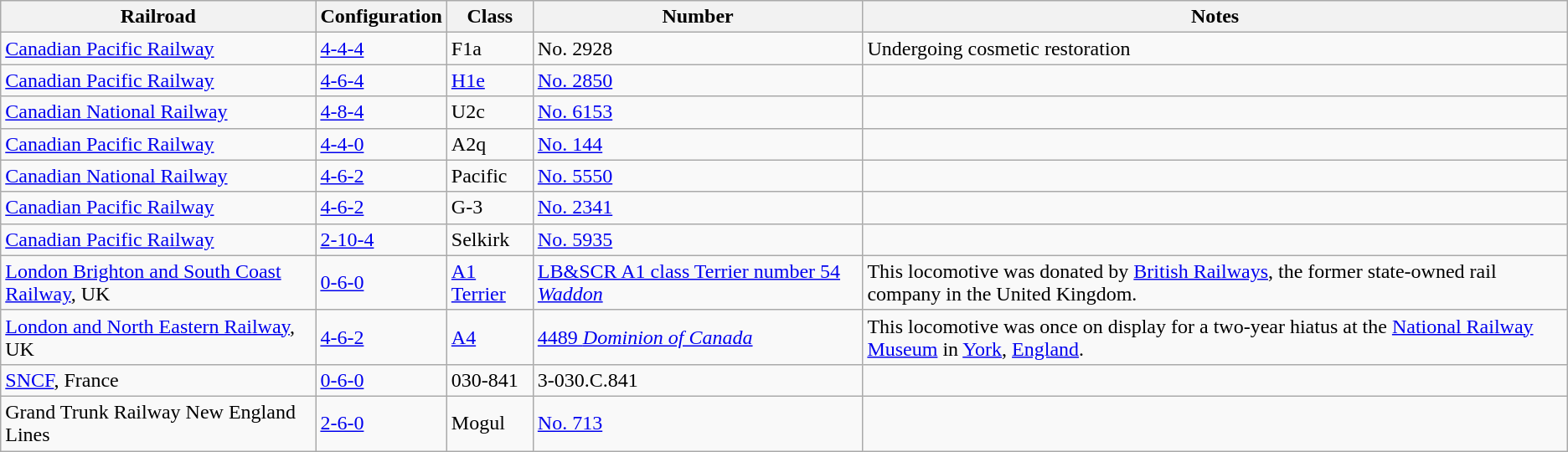<table class="wikitable">
<tr>
<th>Railroad</th>
<th>Configuration</th>
<th>Class</th>
<th>Number</th>
<th>Notes</th>
</tr>
<tr>
<td><a href='#'>Canadian Pacific Railway</a></td>
<td><a href='#'>4-4-4</a></td>
<td>F1a</td>
<td>No. 2928</td>
<td>Undergoing cosmetic restoration</td>
</tr>
<tr>
<td><a href='#'>Canadian Pacific Railway</a></td>
<td><a href='#'>4-6-4</a></td>
<td><a href='#'>H1e</a></td>
<td><a href='#'>No. 2850</a></td>
<td></td>
</tr>
<tr>
<td><a href='#'>Canadian National Railway</a></td>
<td><a href='#'>4-8-4</a></td>
<td>U2c</td>
<td><a href='#'>No. 6153</a></td>
<td></td>
</tr>
<tr>
<td><a href='#'>Canadian Pacific Railway</a></td>
<td><a href='#'>4-4-0</a></td>
<td>A2q</td>
<td><a href='#'>No. 144</a></td>
<td></td>
</tr>
<tr>
<td><a href='#'>Canadian National Railway</a></td>
<td><a href='#'>4-6-2</a></td>
<td>Pacific</td>
<td><a href='#'>No. 5550</a></td>
<td></td>
</tr>
<tr>
<td><a href='#'>Canadian Pacific Railway</a></td>
<td><a href='#'>4-6-2</a></td>
<td>G-3</td>
<td><a href='#'>No. 2341</a></td>
<td></td>
</tr>
<tr>
<td><a href='#'>Canadian Pacific Railway</a></td>
<td><a href='#'>2-10-4</a></td>
<td>Selkirk</td>
<td><a href='#'>No. 5935</a></td>
<td></td>
</tr>
<tr>
<td><a href='#'>London Brighton and South Coast Railway</a>, UK</td>
<td><a href='#'>0-6-0</a></td>
<td><a href='#'>A1 Terrier</a></td>
<td><a href='#'>LB&SCR A1 class Terrier number 54 <em>Waddon</em></a></td>
<td>This locomotive was donated by <a href='#'>British Railways</a>, the former state-owned rail company in the United Kingdom.</td>
</tr>
<tr>
<td><a href='#'>London and North Eastern Railway</a>, UK</td>
<td><a href='#'>4-6-2</a></td>
<td><a href='#'>A4</a></td>
<td><a href='#'>4489 <em>Dominion of Canada</em></a></td>
<td>This locomotive was once on display for a two-year hiatus at the <a href='#'>National Railway Museum</a> in <a href='#'>York</a>, <a href='#'>England</a>.</td>
</tr>
<tr>
<td><a href='#'>SNCF</a>, France</td>
<td><a href='#'>0-6-0</a></td>
<td>030-841</td>
<td>3-030.C.841</td>
<td></td>
</tr>
<tr>
<td>Grand Trunk Railway New England Lines</td>
<td><a href='#'>2-6-0</a></td>
<td>Mogul</td>
<td><a href='#'>No. 713</a></td>
<td></td>
</tr>
</table>
